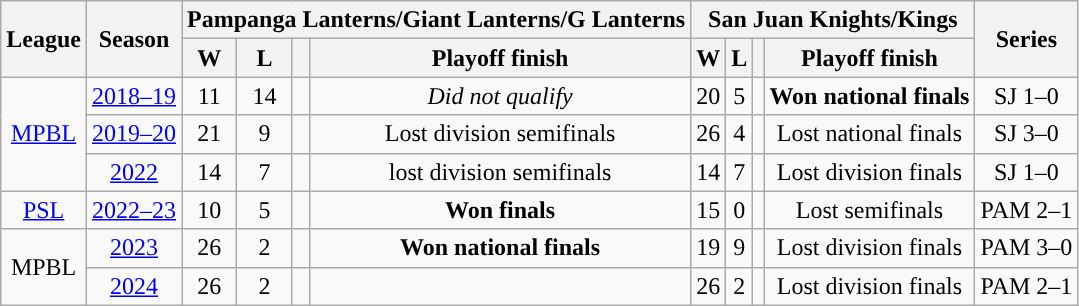<table class="wikitable sortable" style="text-align:center">
<tr>
<th rowspan=2>League</th>
<th rowspan=2>Season</th>
<th colspan=4 class="unsortable">Pampanga Lanterns/Giant Lanterns/G Lanterns</th>
<th colspan=4 class="unsortable">San Juan Knights/Kings</th>
<th rowspan=2>Series</th>
</tr>
<tr>
<th>W</th>
<th>L</th>
<th></th>
<th class="unsortable">Playoff finish</th>
<th>W</th>
<th>L</th>
<th></th>
<th class="unsortable">Playoff finish</th>
</tr>
<tr>
<td rowspan=3><a href='#'>MPBL</a></td>
<td><a href='#'>2018–19</a></td>
<td>11</td>
<td>14</td>
<td></td>
<td><em>Did not qualify</em></td>
<td>20</td>
<td>5</td>
<td></td>
<td><strong>Won national finals</strong></td>
<td>SJ 1–0</td>
</tr>
<tr>
<td><a href='#'>2019–20</a></td>
<td>21</td>
<td>9</td>
<td></td>
<td>Lost division semifinals</td>
<td>26</td>
<td>4</td>
<td></td>
<td>Lost national finals</td>
<td>SJ 3–0</td>
</tr>
<tr>
<td><a href='#'>2022</a></td>
<td>14</td>
<td>7</td>
<td></td>
<td>lost division semifinals</td>
<td>14</td>
<td>7</td>
<td></td>
<td>Lost division finals</td>
<td>SJ 1–0</td>
</tr>
<tr>
<td><a href='#'>PSL</a></td>
<td><a href='#'>2022–23</a></td>
<td>10</td>
<td>5</td>
<td></td>
<td><strong>Won finals</strong></td>
<td>15</td>
<td>0</td>
<td></td>
<td>Lost semifinals</td>
<td>PAM 2–1</td>
</tr>
<tr>
<td rowspan=2>MPBL</td>
<td><a href='#'>2023</a></td>
<td>26</td>
<td>2</td>
<td></td>
<td><strong>Won national finals</strong></td>
<td>19</td>
<td>9</td>
<td></td>
<td>Lost division finals</td>
<td>PAM 3–0</td>
</tr>
<tr>
<td><a href='#'>2024</a></td>
<td>26</td>
<td>2</td>
<td></td>
<td></td>
<td>26</td>
<td>2</td>
<td></td>
<td>Lost division finals</td>
<td>PAM 2–1</td>
</tr>
</table>
